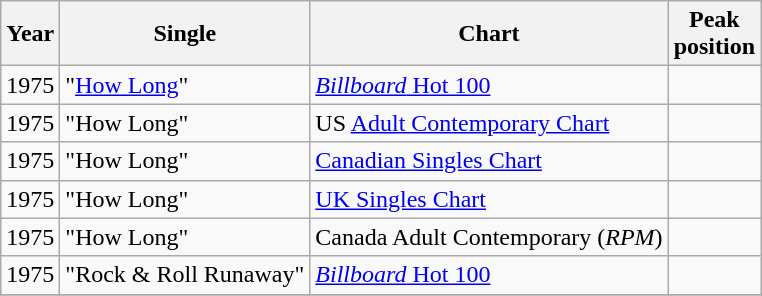<table class="wikitable sortable">
<tr>
<th align="left">Year</th>
<th align="left">Single</th>
<th align="left">Chart</th>
<th align="left">Peak<br> position</th>
</tr>
<tr>
<td align="left">1975</td>
<td align="left">"<a href='#'>How Long</a>"</td>
<td align="left"><a href='#'><em>Billboard</em> Hot 100</a></td>
<td align="left"></td>
</tr>
<tr>
<td align="left">1975</td>
<td align="left">"How Long"</td>
<td align="left">US <a href='#'>Adult Contemporary Chart</a></td>
<td align="left"></td>
</tr>
<tr>
<td align="left">1975</td>
<td align="left">"How Long"</td>
<td align="left"><a href='#'>Canadian Singles Chart</a></td>
<td align="left"></td>
</tr>
<tr>
<td align="left">1975</td>
<td align="left">"How Long"</td>
<td align="left"><a href='#'>UK Singles Chart</a></td>
<td align="left"></td>
</tr>
<tr>
<td align="left">1975</td>
<td align="left">"How Long"</td>
<td align="left">Canada Adult Contemporary (<em>RPM</em>)</td>
<td align="left"></td>
</tr>
<tr>
<td align="left">1975</td>
<td align="left">"Rock & Roll Runaway"</td>
<td align="left"><a href='#'><em>Billboard</em> Hot 100</a></td>
<td align="left"></td>
</tr>
<tr>
</tr>
</table>
